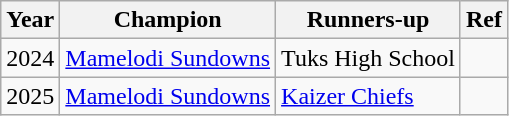<table class="wikitable">
<tr>
<th>Year</th>
<th>Champion</th>
<th>Runners-up</th>
<th>Ref</th>
</tr>
<tr>
<td>2024</td>
<td><a href='#'>Mamelodi Sundowns</a></td>
<td>Tuks High School</td>
<td></td>
</tr>
<tr>
<td>2025</td>
<td><a href='#'>Mamelodi Sundowns</a></td>
<td><a href='#'>Kaizer Chiefs</a></td>
<td></td>
</tr>
</table>
